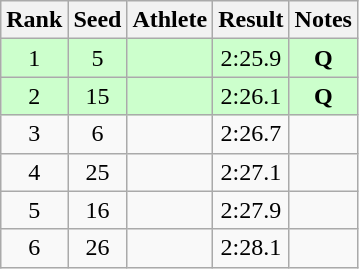<table class="wikitable sortable" style="text-align:center">
<tr>
<th>Rank</th>
<th>Seed</th>
<th>Athlete</th>
<th>Result</th>
<th>Notes</th>
</tr>
<tr bgcolor="ccffcc">
<td>1</td>
<td>5</td>
<td align="left"></td>
<td>2:25.9</td>
<td><strong>Q</strong></td>
</tr>
<tr bgcolor="ccffcc">
<td>2</td>
<td>15</td>
<td align="left"></td>
<td>2:26.1</td>
<td><strong>Q</strong></td>
</tr>
<tr>
<td>3</td>
<td>6</td>
<td align="left"></td>
<td>2:26.7</td>
<td></td>
</tr>
<tr>
<td>4</td>
<td>25</td>
<td align="left"></td>
<td>2:27.1</td>
<td></td>
</tr>
<tr>
<td>5</td>
<td>16</td>
<td align="left"></td>
<td>2:27.9</td>
<td></td>
</tr>
<tr>
<td>6</td>
<td>26</td>
<td align="left"></td>
<td>2:28.1</td>
<td></td>
</tr>
</table>
